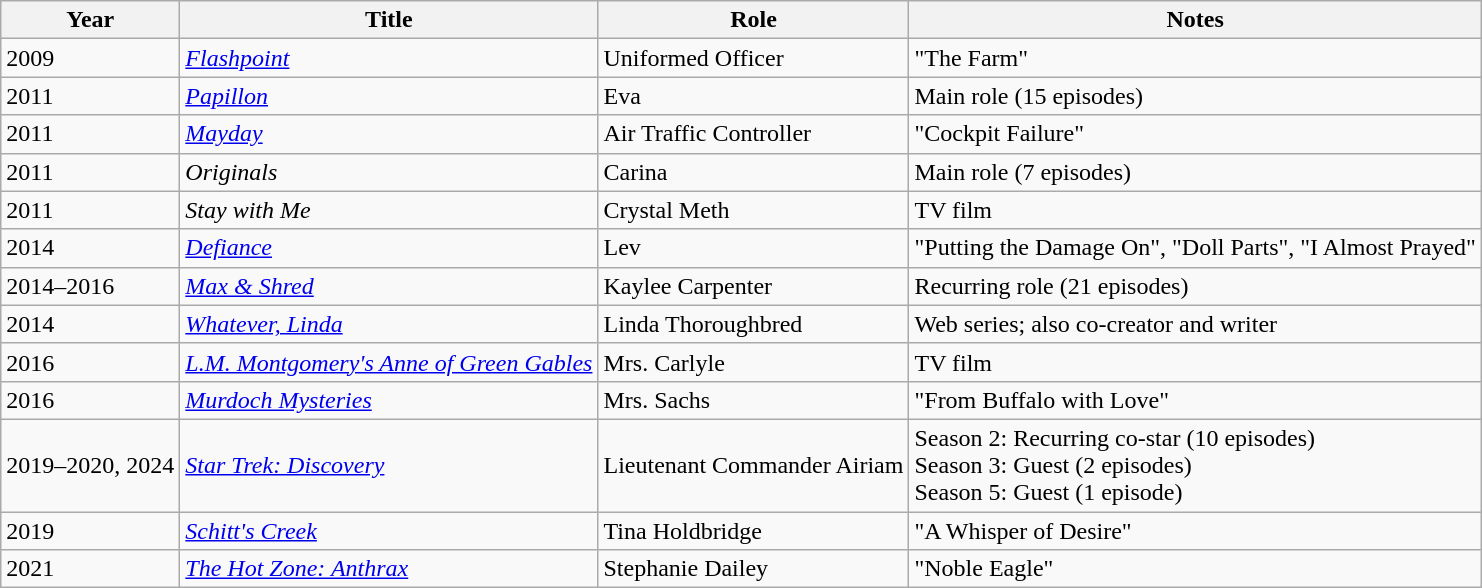<table class="wikitable sortable">
<tr>
<th>Year</th>
<th>Title</th>
<th>Role</th>
<th class="unsortable">Notes</th>
</tr>
<tr>
<td>2009</td>
<td><em><a href='#'>Flashpoint</a></em></td>
<td>Uniformed Officer</td>
<td>"The Farm"</td>
</tr>
<tr>
<td>2011</td>
<td><em><a href='#'>Papillon</a></em></td>
<td>Eva</td>
<td>Main role (15 episodes)</td>
</tr>
<tr>
<td>2011</td>
<td><em><a href='#'>Mayday</a></em></td>
<td>Air Traffic Controller</td>
<td>"Cockpit Failure"</td>
</tr>
<tr>
<td>2011</td>
<td><em>Originals</em></td>
<td>Carina</td>
<td>Main role (7 episodes)</td>
</tr>
<tr>
<td>2011</td>
<td><em>Stay with Me</em></td>
<td>Crystal Meth</td>
<td>TV film</td>
</tr>
<tr>
<td>2014</td>
<td><em><a href='#'>Defiance</a></em></td>
<td>Lev</td>
<td>"Putting the Damage On", "Doll Parts", "I Almost Prayed"</td>
</tr>
<tr>
<td>2014–2016</td>
<td><em><a href='#'>Max & Shred</a></em></td>
<td>Kaylee Carpenter</td>
<td>Recurring role (21 episodes)</td>
</tr>
<tr>
<td>2014</td>
<td><em><a href='#'>Whatever, Linda</a></em></td>
<td>Linda Thoroughbred</td>
<td>Web series; also co-creator and writer</td>
</tr>
<tr>
<td>2016</td>
<td><em><a href='#'>L.M. Montgomery's Anne of Green Gables</a></em></td>
<td>Mrs. Carlyle</td>
<td>TV film</td>
</tr>
<tr>
<td>2016</td>
<td><em><a href='#'>Murdoch Mysteries</a></em></td>
<td>Mrs. Sachs</td>
<td>"From Buffalo with Love"</td>
</tr>
<tr>
<td>2019–2020, 2024</td>
<td><em><a href='#'>Star Trek: Discovery</a></em></td>
<td>Lieutenant Commander Airiam</td>
<td>Season 2: Recurring co-star (10 episodes)<br>Season 3: Guest (2 episodes)<br>Season 5: Guest (1 episode)</td>
</tr>
<tr>
<td>2019</td>
<td><em><a href='#'>Schitt's Creek</a></em></td>
<td>Tina Holdbridge</td>
<td>"A Whisper of Desire"</td>
</tr>
<tr>
<td>2021</td>
<td data-sort-value="Hot Zone, The"><em><a href='#'>The Hot Zone: Anthrax</a></em></td>
<td>Stephanie Dailey</td>
<td>"Noble Eagle"</td>
</tr>
</table>
